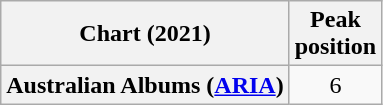<table class="wikitable plainrowheaders" style="text-align:center">
<tr>
<th scope="col">Chart (2021)</th>
<th scope="col">Peak<br>position</th>
</tr>
<tr>
<th scope="row">Australian Albums (<a href='#'>ARIA</a>)</th>
<td>6</td>
</tr>
</table>
